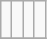<table class="wikitable">
<tr ---->
<td><br></td>
<td><br></td>
<td><br></td>
<td><br></td>
</tr>
<tr --->
</tr>
</table>
